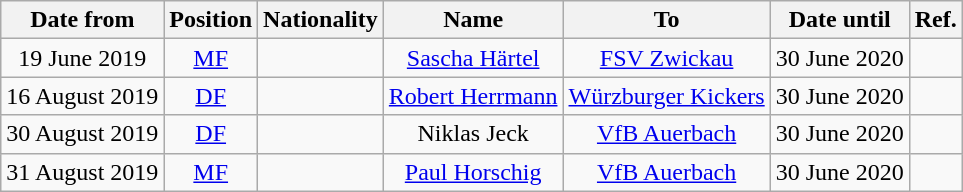<table class="wikitable" style="text-align:center;">
<tr>
<th>Date from</th>
<th>Position</th>
<th>Nationality</th>
<th>Name</th>
<th>To</th>
<th>Date until</th>
<th>Ref.</th>
</tr>
<tr>
<td>19 June 2019</td>
<td><a href='#'>MF</a></td>
<td></td>
<td><a href='#'>Sascha Härtel</a></td>
<td><a href='#'>FSV Zwickau</a></td>
<td>30 June 2020</td>
<td></td>
</tr>
<tr>
<td>16 August 2019</td>
<td><a href='#'>DF</a></td>
<td></td>
<td><a href='#'>Robert Herrmann</a></td>
<td><a href='#'>Würzburger Kickers</a></td>
<td>30 June 2020</td>
<td></td>
</tr>
<tr>
<td>30 August 2019</td>
<td><a href='#'>DF</a></td>
<td></td>
<td>Niklas Jeck</td>
<td><a href='#'>VfB Auerbach</a></td>
<td>30 June 2020</td>
<td></td>
</tr>
<tr>
<td>31 August 2019</td>
<td><a href='#'>MF</a></td>
<td></td>
<td><a href='#'>Paul Horschig</a></td>
<td><a href='#'>VfB Auerbach</a></td>
<td>30 June 2020</td>
<td></td>
</tr>
</table>
